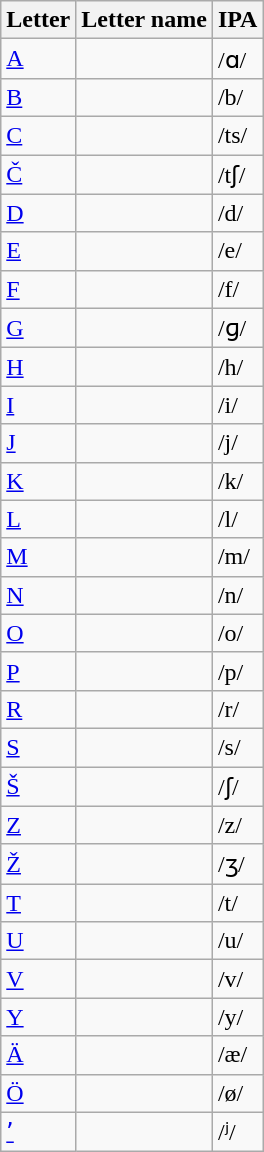<table class="wikitable">
<tr>
<th scope="col">Letter</th>
<th scope="col">Letter name</th>
<th scope="col">IPA</th>
</tr>
<tr>
<td><a href='#'>A</a></td>
<td></td>
<td>/ɑ/</td>
</tr>
<tr>
<td><a href='#'>B</a></td>
<td></td>
<td>/b/</td>
</tr>
<tr>
<td><a href='#'>C</a></td>
<td></td>
<td>/ts/</td>
</tr>
<tr>
<td><a href='#'>Č</a></td>
<td></td>
<td>/tʃ/</td>
</tr>
<tr>
<td><a href='#'>D</a></td>
<td></td>
<td>/d/</td>
</tr>
<tr>
<td><a href='#'>E</a></td>
<td></td>
<td>/e/</td>
</tr>
<tr>
<td><a href='#'>F</a></td>
<td></td>
<td>/f/</td>
</tr>
<tr>
<td><a href='#'>G</a></td>
<td></td>
<td>/ɡ/</td>
</tr>
<tr>
<td><a href='#'>H</a></td>
<td></td>
<td>/h/</td>
</tr>
<tr>
<td><a href='#'>I</a></td>
<td></td>
<td>/i/</td>
</tr>
<tr>
<td><a href='#'>J</a></td>
<td></td>
<td>/j/</td>
</tr>
<tr>
<td><a href='#'>K</a></td>
<td></td>
<td>/k/</td>
</tr>
<tr>
<td><a href='#'>L</a></td>
<td></td>
<td>/l/</td>
</tr>
<tr>
<td><a href='#'>M</a></td>
<td></td>
<td>/m/</td>
</tr>
<tr>
<td><a href='#'>N</a></td>
<td></td>
<td>/n/</td>
</tr>
<tr>
<td><a href='#'>O</a></td>
<td></td>
<td>/o/</td>
</tr>
<tr>
<td><a href='#'>P</a></td>
<td></td>
<td>/p/</td>
</tr>
<tr>
<td><a href='#'>R</a></td>
<td></td>
<td>/r/</td>
</tr>
<tr>
<td><a href='#'>S</a></td>
<td></td>
<td>/s/</td>
</tr>
<tr>
<td><a href='#'>Š</a></td>
<td></td>
<td>/ʃ/</td>
</tr>
<tr>
<td><a href='#'>Z</a></td>
<td></td>
<td>/z/</td>
</tr>
<tr>
<td><a href='#'>Ž</a></td>
<td></td>
<td>/ʒ/</td>
</tr>
<tr>
<td><a href='#'>T</a></td>
<td></td>
<td>/t/</td>
</tr>
<tr>
<td><a href='#'>U</a></td>
<td></td>
<td>/u/</td>
</tr>
<tr>
<td><a href='#'>V</a></td>
<td></td>
<td>/v/</td>
</tr>
<tr>
<td><a href='#'>Y</a></td>
<td></td>
<td>/y/</td>
</tr>
<tr>
<td><a href='#'>Ä</a></td>
<td></td>
<td>/æ/</td>
</tr>
<tr>
<td><a href='#'>Ö</a></td>
<td></td>
<td>/ø/</td>
</tr>
<tr>
<td><a href='#'>ʼ</a></td>
<td></td>
<td>/ʲ/</td>
</tr>
</table>
